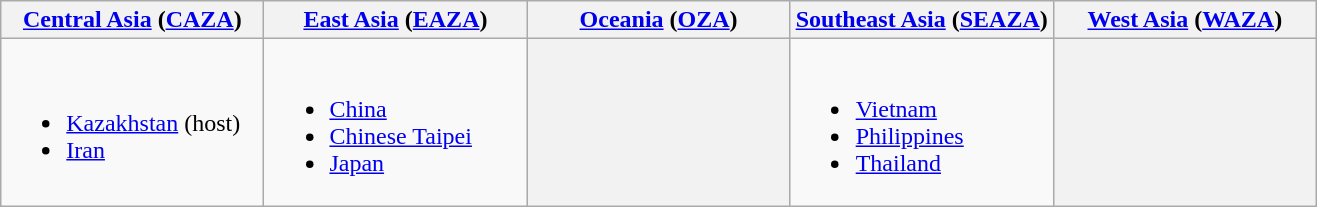<table class="wikitable">
<tr>
<th style="width:20%;"><strong><a href='#'>Central Asia</a></strong> (<a href='#'>CAZA</a>)</th>
<th style="width:20%;"><strong><a href='#'>East Asia</a></strong> (<a href='#'>EAZA</a>)</th>
<th style="width:20%;"><strong><a href='#'>Oceania</a></strong> (<a href='#'>OZA</a>)</th>
<th style="width:20%;"><strong><a href='#'>Southeast Asia</a></strong> (<a href='#'>SEAZA</a>)</th>
<th style="width:20%;"><strong><a href='#'>West Asia</a></strong> (<a href='#'>WAZA</a>)</th>
</tr>
<tr>
<td><br><ul><li> <a href='#'>Kazakhstan</a> (host)</li><li> <a href='#'>Iran</a></li></ul></td>
<td><br><ul><li> <a href='#'>China</a></li><li> <a href='#'>Chinese Taipei</a></li><li> <a href='#'>Japan</a></li></ul></td>
<th></th>
<td><br><ul><li> <a href='#'>Vietnam</a></li><li> <a href='#'>Philippines</a></li><li> <a href='#'>Thailand</a></li></ul></td>
<th></th>
</tr>
</table>
